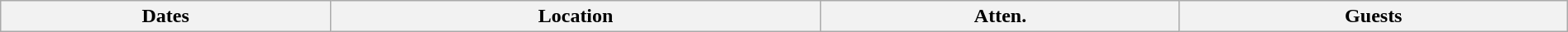<table class="wikitable" width="100%">
<tr>
<th>Dates</th>
<th>Location</th>
<th>Atten.</th>
<th>Guests<br>
</th>
</tr>
</table>
